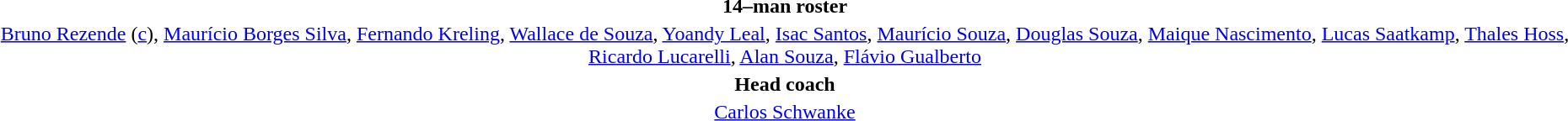<table style="text-align:center; margin-top:2em; margin-left:auto; margin-right:auto">
<tr>
<td><strong>14–man roster</strong></td>
</tr>
<tr>
<td><a href='#'>Bruno Rezende</a> (<a href='#'>c</a>), <a href='#'>Maurício Borges Silva</a>, <a href='#'>Fernando Kreling</a>, <a href='#'>Wallace de Souza</a>, <a href='#'>Yoandy Leal</a>, <a href='#'>Isac Santos</a>, <a href='#'>Maurício Souza</a>, <a href='#'>Douglas Souza</a>, <a href='#'>Maique Nascimento</a>, <a href='#'>Lucas Saatkamp</a>, <a href='#'>Thales Hoss</a>, <a href='#'>Ricardo Lucarelli</a>, <a href='#'>Alan Souza</a>, <a href='#'>Flávio Gualberto</a></td>
</tr>
<tr>
<td><strong>Head coach</strong></td>
</tr>
<tr>
<td><a href='#'>Carlos Schwanke</a></td>
</tr>
</table>
